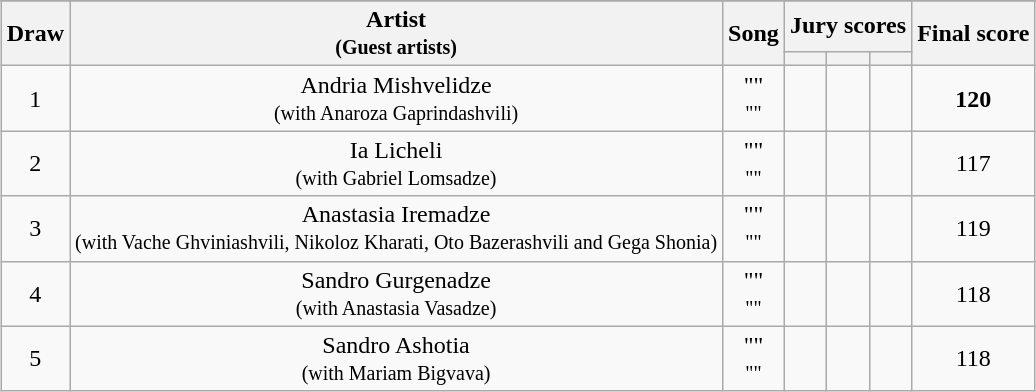<table class="sortable wikitable" style="text-align:center;margin:1em auto 1em auto">
<tr>
</tr>
<tr>
<th rowspan=2>Draw</th>
<th rowspan=2>Artist<br><small>(Guest artists)</small></th>
<th rowspan=2>Song</th>
<th colspan="3">Jury scores</th>
<th rowspan=2>Final score</th>
</tr>
<tr>
<th><small></small></th>
<th><small></small></th>
<th><small></small></th>
</tr>
<tr>
<td>1</td>
<td>Andria Mishvelidze<br><small>(with Anaroza Gaprindashvili)</small></td>
<td>""<br><small>""</small></td>
<td colspan="1"></td>
<td colspan="1"></td>
<td colspan="1"></td>
<td><strong>120</strong></td>
</tr>
<tr>
<td>2</td>
<td>Ia Licheli<br><small>(with Gabriel Lomsadze)</small></td>
<td>""<br><small>""</small></td>
<td colspan="1"></td>
<td colspan="1"></td>
<td colspan="1"></td>
<td>117</td>
</tr>
<tr>
<td>3</td>
<td>Anastasia Iremadze<br><small>(with Vache Ghviniashvili, Nikoloz Kharati, Oto Bazerashvili and Gega Shonia)</small></td>
<td>""<br><small>""</small></td>
<td colspan="1"></td>
<td colspan="1"></td>
<td colspan="1"></td>
<td>119</td>
</tr>
<tr>
<td>4</td>
<td>Sandro Gurgenadze<br><small>(with Anastasia Vasadze)</small></td>
<td>""<br><small>""</small></td>
<td colspan="1"></td>
<td colspan="1"></td>
<td colspan="1"></td>
<td>118</td>
</tr>
<tr>
<td>5</td>
<td>Sandro Ashotia<br><small>(with Mariam Bigvava)</small></td>
<td>""<br><small>""</small></td>
<td colspan="1"></td>
<td colspan="1"></td>
<td colspan="1"></td>
<td>118</td>
</tr>
</table>
